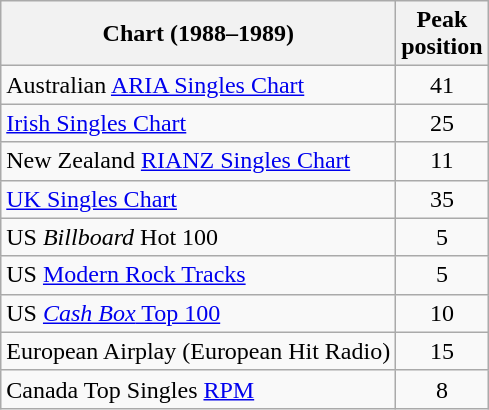<table class="wikitable sortable">
<tr>
<th>Chart (1988–1989)</th>
<th>Peak<br>position</th>
</tr>
<tr>
<td align="left">Australian <a href='#'>ARIA Singles Chart</a></td>
<td align="center">41</td>
</tr>
<tr>
<td align="left"><a href='#'>Irish Singles Chart</a></td>
<td align="center">25</td>
</tr>
<tr>
<td align="left">New Zealand <a href='#'>RIANZ Singles Chart</a></td>
<td align="center">11</td>
</tr>
<tr>
<td align="left"><a href='#'>UK Singles Chart</a></td>
<td align="center">35</td>
</tr>
<tr>
<td align="left">US <em>Billboard</em> Hot 100</td>
<td align="center">5</td>
</tr>
<tr>
<td align="left">US <a href='#'>Modern Rock Tracks</a></td>
<td align="center">5</td>
</tr>
<tr>
<td>US <a href='#'><em>Cash Box</em> Top 100</a></td>
<td align="center">10</td>
</tr>
<tr>
<td>European Airplay (European Hit Radio)</td>
<td style="text-align:center;">15</td>
</tr>
<tr>
<td align="left">Canada Top Singles <a href='#'>RPM</a></td>
<td align="center">8</td>
</tr>
</table>
